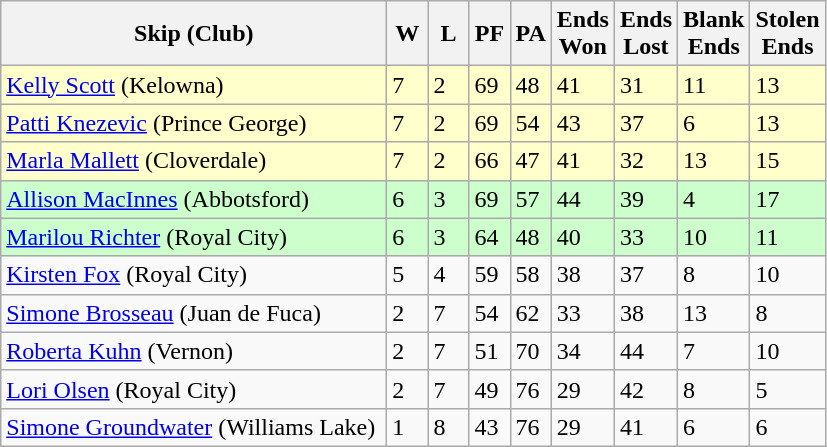<table class=wikitable>
<tr>
<th width=250>Skip (Club)</th>
<th width=20>W</th>
<th width=20>L</th>
<th width=20>PF</th>
<th width=20>PA</th>
<th width=20>Ends <br> Won</th>
<th width=20>Ends <br> Lost</th>
<th width=20>Blank <br> Ends</th>
<th width=20>Stolen <br> Ends</th>
</tr>
<tr bgcolor=#ffffcc>
<td><a href='#'>Kelly Scott</a> (Kelowna)</td>
<td>7</td>
<td>2</td>
<td>69</td>
<td>48</td>
<td>41</td>
<td>31</td>
<td>11</td>
<td>13</td>
</tr>
<tr bgcolor=#ffffcc>
<td><a href='#'>Patti Knezevic</a> (Prince George)</td>
<td>7</td>
<td>2</td>
<td>69</td>
<td>54</td>
<td>43</td>
<td>37</td>
<td>6</td>
<td>13</td>
</tr>
<tr bgcolor=#ffffcc>
<td><a href='#'>Marla Mallett</a> (Cloverdale)</td>
<td>7</td>
<td>2</td>
<td>66</td>
<td>47</td>
<td>41</td>
<td>32</td>
<td>13</td>
<td>15</td>
</tr>
<tr bgcolor=#ccffcc>
<td><a href='#'>Allison MacInnes</a> (Abbotsford)</td>
<td>6</td>
<td>3</td>
<td>69</td>
<td>57</td>
<td>44</td>
<td>39</td>
<td>4</td>
<td>17</td>
</tr>
<tr bgcolor=#ccffcc>
<td><a href='#'>Marilou Richter</a> (Royal City)</td>
<td>6</td>
<td>3</td>
<td>64</td>
<td>48</td>
<td>40</td>
<td>33</td>
<td>10</td>
<td>11</td>
</tr>
<tr>
<td><a href='#'>Kirsten Fox</a> (Royal City)</td>
<td>5</td>
<td>4</td>
<td>59</td>
<td>58</td>
<td>38</td>
<td>37</td>
<td>8</td>
<td>10</td>
</tr>
<tr>
<td><a href='#'>Simone Brosseau</a> (Juan de Fuca)</td>
<td>2</td>
<td>7</td>
<td>54</td>
<td>62</td>
<td>33</td>
<td>38</td>
<td>13</td>
<td>8</td>
</tr>
<tr>
<td><a href='#'>Roberta Kuhn</a> (Vernon)</td>
<td>2</td>
<td>7</td>
<td>51</td>
<td>70</td>
<td>34</td>
<td>44</td>
<td>7</td>
<td>10</td>
</tr>
<tr>
<td><a href='#'>Lori Olsen</a> (Royal City)</td>
<td>2</td>
<td>7</td>
<td>49</td>
<td>76</td>
<td>29</td>
<td>42</td>
<td>8</td>
<td>5</td>
</tr>
<tr>
<td><a href='#'>Simone Groundwater</a> (Williams Lake)</td>
<td>1</td>
<td>8</td>
<td>43</td>
<td>76</td>
<td>29</td>
<td>41</td>
<td>6</td>
<td>6</td>
</tr>
</table>
